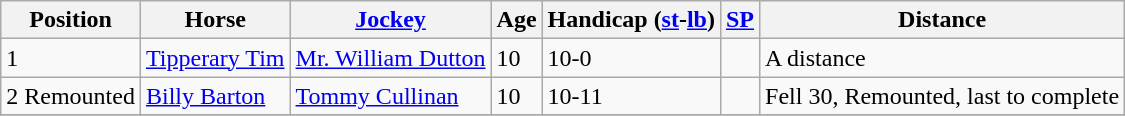<table class="wikitable sortable">
<tr>
<th>Position</th>
<th>Horse</th>
<th><a href='#'>Jockey</a></th>
<th data-sort-type="number">Age</th>
<th>Handicap (<a href='#'>st</a>-<a href='#'>lb</a>)</th>
<th><a href='#'>SP</a></th>
<th>Distance</th>
</tr>
<tr>
<td>1</td>
<td><a href='#'>Tipperary Tim</a></td>
<td><a href='#'>Mr. William Dutton</a></td>
<td>10</td>
<td>10-0</td>
<td></td>
<td>A distance</td>
</tr>
<tr>
<td>2 Remounted</td>
<td><a href='#'>Billy Barton</a></td>
<td><a href='#'>Tommy Cullinan</a></td>
<td>10</td>
<td>10-11</td>
<td></td>
<td>Fell 30, Remounted, last to complete</td>
</tr>
<tr>
</tr>
</table>
